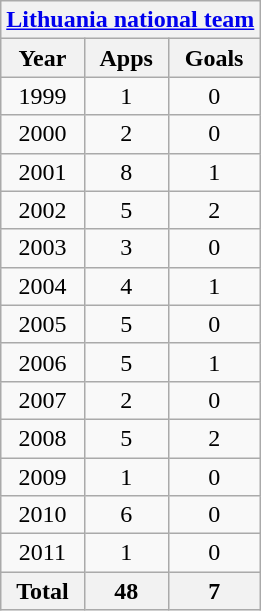<table class="wikitable" style="text-align:center">
<tr>
<th colspan=3><a href='#'>Lithuania national team</a></th>
</tr>
<tr>
<th>Year</th>
<th>Apps</th>
<th>Goals</th>
</tr>
<tr>
<td>1999</td>
<td>1</td>
<td>0</td>
</tr>
<tr>
<td>2000</td>
<td>2</td>
<td>0</td>
</tr>
<tr>
<td>2001</td>
<td>8</td>
<td>1</td>
</tr>
<tr>
<td>2002</td>
<td>5</td>
<td>2</td>
</tr>
<tr>
<td>2003</td>
<td>3</td>
<td>0</td>
</tr>
<tr>
<td>2004</td>
<td>4</td>
<td>1</td>
</tr>
<tr>
<td>2005</td>
<td>5</td>
<td>0</td>
</tr>
<tr>
<td>2006</td>
<td>5</td>
<td>1</td>
</tr>
<tr>
<td>2007</td>
<td>2</td>
<td>0</td>
</tr>
<tr>
<td>2008</td>
<td>5</td>
<td>2</td>
</tr>
<tr>
<td>2009</td>
<td>1</td>
<td>0</td>
</tr>
<tr>
<td>2010</td>
<td>6</td>
<td>0</td>
</tr>
<tr>
<td>2011</td>
<td>1</td>
<td>0</td>
</tr>
<tr>
<th>Total</th>
<th>48</th>
<th>7</th>
</tr>
</table>
